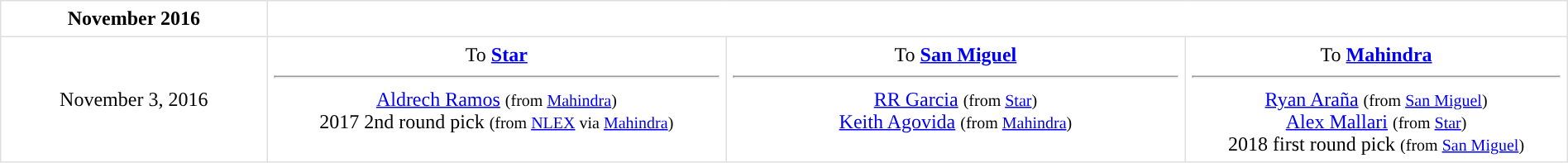<table border=1 style="border-collapse:collapse; text-align: center; width: 100%" bordercolor="#DFDFDF"  cellpadding="5">
<tr>
<th>November 2016</th>
</tr>
<tr>
<td style="width:17%">November 3, 2016</td>
<td style="width:29.3%" valign="top">To <strong><a href='#'>Star</a></strong><hr><a href='#'>Aldrech Ramos</a> <small>(from <a href='#'>Mahindra</a>)</small><br>2017 2nd round pick <small>(from <a href='#'>NLEX</a> via <a href='#'>Mahindra</a>)</small></td>
<td style="width:29.3%" valign="top">To <strong><a href='#'>San Miguel</a></strong><hr><a href='#'>RR Garcia</a> <small>(from <a href='#'>Star</a>)</small><br><a href='#'>Keith Agovida</a> <small>(from <a href='#'>Mahindra</a>)</small></td>
<td style="width:29.3%" valign="top">To <strong><a href='#'>Mahindra</a></strong><hr><a href='#'>Ryan Araña</a> <small>(from <a href='#'>San Miguel</a>)</small><br><a href='#'>Alex Mallari</a> <small>(from <a href='#'>Star</a>)</small><br>2018 first round pick <small>(from <a href='#'>San Miguel</a>)</small></td>
</tr>
</table>
